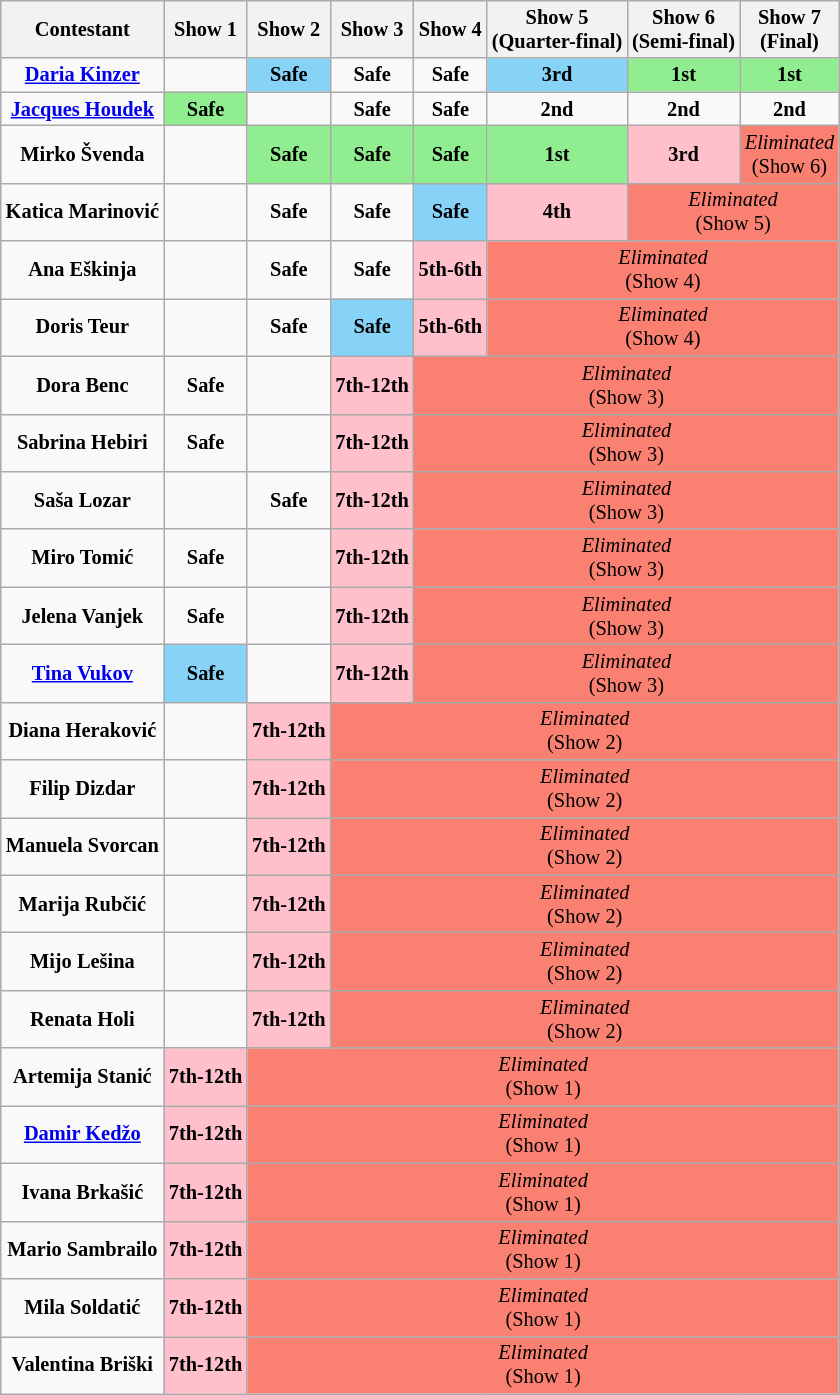<table class="wikitable" style="text-align:center; font-size:85%">
<tr>
<th>Contestant</th>
<th>Show 1</th>
<th>Show 2</th>
<th>Show 3</th>
<th>Show 4</th>
<th>Show 5<br>(Quarter-final)</th>
<th>Show 6<br>(Semi-final)</th>
<th>Show 7<br>(Final)</th>
</tr>
<tr>
<td><strong><a href='#'>Daria Kinzer</a></strong></td>
<td></td>
<td style="background:#87D3F8"><strong>Safe</strong></td>
<td><strong>Safe</strong></td>
<td><strong>Safe</strong></td>
<td style="background:#87D3F8"><strong>3rd</strong></td>
<td style="background:lightgreen"><strong>1st</strong></td>
<td style="background:lightgreen"><strong>1st</strong></td>
</tr>
<tr>
<td><strong><a href='#'>Jacques Houdek</a></strong></td>
<td style="background:lightgreen"><strong>Safe</strong></td>
<td></td>
<td><strong>Safe</strong></td>
<td><strong>Safe</strong></td>
<td><strong>2nd</strong></td>
<td><strong>2nd</strong></td>
<td><strong>2nd</strong></td>
</tr>
<tr>
<td><strong>Mirko Švenda</strong></td>
<td></td>
<td style="background:lightgreen"><strong>Safe</strong></td>
<td style="background:lightgreen"><strong>Safe</strong></td>
<td style="background:lightgreen"><strong>Safe</strong></td>
<td style="background:lightgreen"><strong>1st</strong></td>
<td style="background:pink"><strong>3rd</strong></td>
<td colspan="1" style="background:#FA8072"><em>Eliminated</em><br>(Show 6)</td>
</tr>
<tr>
<td><strong>Katica Marinović</strong></td>
<td></td>
<td><strong>Safe</strong></td>
<td><strong>Safe</strong></td>
<td style="background:#87D3F8"><strong>Safe</strong></td>
<td style="background:pink"><strong>4th</strong></td>
<td colspan="2" style="background:#FA8072"><em>Eliminated</em><br>(Show 5)</td>
</tr>
<tr>
<td><strong>Ana Eškinja</strong></td>
<td></td>
<td><strong>Safe</strong></td>
<td><strong>Safe</strong></td>
<td style="background:pink"><strong>5th-6th</strong></td>
<td colspan="3" style="background:#FA8072"><em>Eliminated</em><br>(Show 4)</td>
</tr>
<tr>
<td><strong>Doris Teur</strong></td>
<td></td>
<td><strong>Safe</strong></td>
<td style="background:#87D3F8"><strong>Safe</strong></td>
<td style="background:pink"><strong>5th-6th</strong></td>
<td colspan="3" style="background:#FA8072"><em>Eliminated</em><br>(Show 4)</td>
</tr>
<tr>
<td><strong>Dora Benc</strong></td>
<td><strong>Safe</strong></td>
<td></td>
<td style="background:pink"><strong>7th-12th</strong></td>
<td colspan="4" style="background:#FA8072"><em>Eliminated</em><br>(Show 3)</td>
</tr>
<tr>
<td><strong>Sabrina Hebiri</strong></td>
<td><strong>Safe</strong></td>
<td></td>
<td style="background:pink"><strong>7th-12th</strong></td>
<td colspan="4" style="background:#FA8072"><em>Eliminated</em><br>(Show 3)</td>
</tr>
<tr>
<td><strong>Saša Lozar</strong></td>
<td></td>
<td><strong>Safe</strong></td>
<td style="background:pink"><strong>7th-12th</strong></td>
<td colspan="4" style="background:#FA8072"><em>Eliminated</em><br>(Show 3)</td>
</tr>
<tr>
<td><strong>Miro Tomić</strong></td>
<td><strong>Safe</strong></td>
<td></td>
<td style="background:pink"><strong>7th-12th</strong></td>
<td colspan="4" style="background:#FA8072"><em>Eliminated</em><br>(Show 3)</td>
</tr>
<tr>
<td><strong>Jelena Vanjek</strong></td>
<td><strong>Safe</strong></td>
<td></td>
<td style="background:pink"><strong>7th-12th</strong></td>
<td colspan="4" style="background:#FA8072"><em>Eliminated</em><br>(Show 3)</td>
</tr>
<tr>
<td><strong><a href='#'>Tina Vukov</a></strong></td>
<td style="background:#87D3F8"><strong>Safe</strong></td>
<td></td>
<td style="background:pink"><strong>7th-12th</strong></td>
<td colspan="4" style="background:#FA8072"><em>Eliminated</em><br>(Show 3)</td>
</tr>
<tr>
<td><strong>Diana Heraković</strong></td>
<td></td>
<td style="background:pink"><strong>7th-12th</strong></td>
<td colspan="5" style="background:#FA8072"><em>Eliminated</em><br>(Show 2)</td>
</tr>
<tr>
<td><strong>Filip Dizdar</strong></td>
<td></td>
<td style="background:pink"><strong>7th-12th</strong></td>
<td colspan="5" style="background:#FA8072"><em>Eliminated</em><br>(Show 2)</td>
</tr>
<tr>
<td><strong>Manuela Svorcan</strong></td>
<td></td>
<td style="background:pink"><strong>7th-12th</strong></td>
<td colspan="5" style="background:#FA8072"><em>Eliminated</em><br>(Show 2)</td>
</tr>
<tr>
<td><strong>Marija Rubčić</strong></td>
<td></td>
<td style="background:pink"><strong>7th-12th</strong></td>
<td colspan="5" style="background:#FA8072"><em>Eliminated</em><br>(Show 2)</td>
</tr>
<tr>
<td><strong>Mijo Lešina</strong></td>
<td></td>
<td style="background:pink"><strong>7th-12th</strong></td>
<td colspan="5" style="background:#FA8072"><em>Eliminated</em><br>(Show 2)</td>
</tr>
<tr>
<td><strong>Renata Holi</strong></td>
<td></td>
<td style="background:pink"><strong>7th-12th</strong></td>
<td colspan="5" style="background:#FA8072"><em>Eliminated</em><br>(Show 2)</td>
</tr>
<tr>
<td><strong>Artemija Stanić</strong></td>
<td style="background:pink"><strong>7th-12th</strong></td>
<td colspan="6" style="background:#FA8072"><em>Eliminated</em><br>(Show 1)</td>
</tr>
<tr>
<td><strong><a href='#'>Damir Kedžo</a></strong></td>
<td style="background:pink"><strong>7th-12th</strong></td>
<td colspan="6" style="background:#FA8072"><em>Eliminated</em><br>(Show 1)</td>
</tr>
<tr>
<td><strong>Ivana Brkašić</strong></td>
<td style="background:pink"><strong>7th-12th</strong></td>
<td colspan="6" style="background:#FA8072"><em>Eliminated</em><br>(Show 1)</td>
</tr>
<tr>
<td><strong>Mario Sambrailo</strong></td>
<td style="background:pink"><strong>7th-12th</strong></td>
<td colspan="6" style="background:#FA8072"><em>Eliminated</em><br>(Show 1)</td>
</tr>
<tr>
<td><strong>Mila Soldatić</strong></td>
<td style="background:pink"><strong>7th-12th</strong></td>
<td colspan="6" style="background:#FA8072"><em>Eliminated</em><br>(Show 1)</td>
</tr>
<tr>
<td><strong>Valentina Briški</strong></td>
<td style="background:pink"><strong>7th-12th</strong></td>
<td colspan="6" style="background:#FA8072"><em>Eliminated</em><br>(Show 1)</td>
</tr>
</table>
